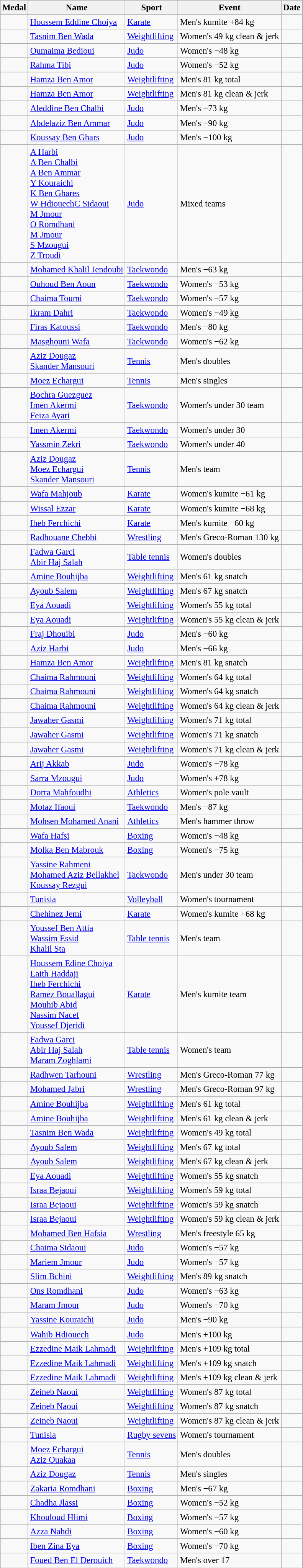<table class="wikitable sortable" style="font-size:95%">
<tr>
<th>Medal</th>
<th>Name</th>
<th>Sport</th>
<th>Event</th>
<th>Date</th>
</tr>
<tr>
<td></td>
<td><a href='#'>Houssem Eddine Choiya</a></td>
<td><a href='#'>Karate</a></td>
<td>Men's kumite +84 kg</td>
<td></td>
</tr>
<tr>
<td></td>
<td><a href='#'>Tasnim Ben Wada</a></td>
<td><a href='#'>Weightlifting</a></td>
<td>Women's 49 kg clean & jerk</td>
<td></td>
</tr>
<tr>
<td></td>
<td><a href='#'>Oumaima Bedioui</a></td>
<td><a href='#'>Judo</a></td>
<td>Women's −48 kg</td>
<td></td>
</tr>
<tr>
<td></td>
<td><a href='#'>Rahma Tibi</a></td>
<td><a href='#'>Judo</a></td>
<td>Women's −52 kg</td>
<td></td>
</tr>
<tr>
<td></td>
<td><a href='#'>Hamza Ben Amor</a></td>
<td><a href='#'>Weightlifting</a></td>
<td>Men's 81 kg total</td>
<td></td>
</tr>
<tr>
<td></td>
<td><a href='#'>Hamza Ben Amor</a></td>
<td><a href='#'>Weightlifting</a></td>
<td>Men's 81 kg clean & jerk</td>
<td></td>
</tr>
<tr>
<td></td>
<td><a href='#'>Aleddine Ben Chalbi</a></td>
<td><a href='#'>Judo</a></td>
<td>Men's −73 kg</td>
<td></td>
</tr>
<tr>
<td></td>
<td><a href='#'>Abdelaziz Ben Ammar</a></td>
<td><a href='#'>Judo</a></td>
<td>Men's −90 kg</td>
<td></td>
</tr>
<tr>
<td></td>
<td><a href='#'>Koussay Ben Ghars</a></td>
<td><a href='#'>Judo</a></td>
<td>Men's −100 kg</td>
<td></td>
</tr>
<tr>
<td></td>
<td><a href='#'>A Harbi</a><br><a href='#'>A Ben Chalbi</a><br><a href='#'>A Ben Ammar</a><br><a href='#'>Y Kouraichi</a><br><a href='#'>K Ben Ghares</a><br><a href='#'>W Hdiouech</a><a href='#'>C Sidaoui</a><br><a href='#'>M Jmour</a><br><a href='#'>O Romdhani</a><br><a href='#'>M Jmour</a><br><a href='#'>S Mzougui</a><br><a href='#'>Z Troudi</a></td>
<td><a href='#'>Judo</a></td>
<td>Mixed teams</td>
<td></td>
</tr>
<tr>
<td></td>
<td><a href='#'>Mohamed Khalil Jendoubi</a></td>
<td><a href='#'>Taekwondo</a></td>
<td>Men's −63 kg</td>
<td></td>
</tr>
<tr>
<td></td>
<td><a href='#'>Ouhoud Ben Aoun</a></td>
<td><a href='#'>Taekwondo</a></td>
<td>Women's −53 kg</td>
<td></td>
</tr>
<tr>
<td></td>
<td><a href='#'>Chaima Toumi</a></td>
<td><a href='#'>Taekwondo</a></td>
<td>Women's −57 kg</td>
<td></td>
</tr>
<tr>
<td></td>
<td><a href='#'>Ikram Dahri</a></td>
<td><a href='#'>Taekwondo</a></td>
<td>Women's −49 kg</td>
<td></td>
</tr>
<tr>
<td></td>
<td><a href='#'>Firas Katoussi</a></td>
<td><a href='#'>Taekwondo</a></td>
<td>Men's −80 kg</td>
<td></td>
</tr>
<tr>
<td></td>
<td><a href='#'>Masghouni Wafa</a></td>
<td><a href='#'>Taekwondo</a></td>
<td>Women's −62 kg</td>
<td></td>
</tr>
<tr>
<td></td>
<td><a href='#'>Aziz Dougaz</a><br><a href='#'>Skander Mansouri</a></td>
<td><a href='#'>Tennis</a></td>
<td>Men's doubles</td>
<td></td>
</tr>
<tr>
<td></td>
<td><a href='#'>Moez Echargui</a></td>
<td><a href='#'>Tennis</a></td>
<td>Men's singles</td>
<td></td>
</tr>
<tr>
<td></td>
<td><a href='#'>Bochra Guezguez</a><br><a href='#'>Imen Akermi</a><br><a href='#'>Feiza Ayari</a></td>
<td><a href='#'>Taekwondo</a></td>
<td>Women's under 30 team</td>
<td></td>
</tr>
<tr>
<td></td>
<td><a href='#'>Imen Akermi</a></td>
<td><a href='#'>Taekwondo</a></td>
<td>Women's under 30</td>
<td></td>
</tr>
<tr>
<td></td>
<td><a href='#'>Yassmin Zekri</a></td>
<td><a href='#'>Taekwondo</a></td>
<td>Women's under 40</td>
<td></td>
</tr>
<tr>
<td></td>
<td><a href='#'>Aziz Dougaz</a><br><a href='#'>Moez Echargui</a><br><a href='#'>Skander Mansouri</a></td>
<td><a href='#'>Tennis</a></td>
<td>Men's team</td>
<td></td>
</tr>
<tr>
<td></td>
<td><a href='#'>Wafa Mahjoub</a></td>
<td><a href='#'>Karate</a></td>
<td>Women's kumite −61 kg</td>
<td></td>
</tr>
<tr>
<td></td>
<td><a href='#'>Wissal Ezzar</a></td>
<td><a href='#'>Karate</a></td>
<td>Women's kumite −68 kg</td>
<td></td>
</tr>
<tr>
<td></td>
<td><a href='#'>Iheb Ferchichi</a></td>
<td><a href='#'>Karate</a></td>
<td>Men's kumite −60 kg</td>
<td></td>
</tr>
<tr>
<td></td>
<td><a href='#'>Radhouane Chebbi</a></td>
<td><a href='#'>Wrestling</a></td>
<td>Men's Greco-Roman 130 kg</td>
<td></td>
</tr>
<tr>
<td></td>
<td><a href='#'>Fadwa Garci</a><br><a href='#'>Abir Haj Salah</a></td>
<td><a href='#'>Table tennis</a></td>
<td>Women's doubles</td>
<td></td>
</tr>
<tr>
<td></td>
<td><a href='#'>Amine Bouhijba</a></td>
<td><a href='#'>Weightlifting</a></td>
<td>Men's 61 kg snatch</td>
<td></td>
</tr>
<tr>
<td></td>
<td><a href='#'>Ayoub Salem</a></td>
<td><a href='#'>Weightlifting</a></td>
<td>Men's 67 kg snatch</td>
<td></td>
</tr>
<tr>
<td></td>
<td><a href='#'>Eya Aouadi</a></td>
<td><a href='#'>Weightlifting</a></td>
<td>Women's 55 kg total</td>
<td></td>
</tr>
<tr>
<td></td>
<td><a href='#'>Eya Aouadi</a></td>
<td><a href='#'>Weightlifting</a></td>
<td>Women's 55 kg clean & jerk</td>
<td></td>
</tr>
<tr>
<td></td>
<td><a href='#'>Fraj Dhouibi</a></td>
<td><a href='#'>Judo</a></td>
<td>Men's −60 kg</td>
<td></td>
</tr>
<tr>
<td></td>
<td><a href='#'>Aziz Harbi</a></td>
<td><a href='#'>Judo</a></td>
<td>Men's −66 kg</td>
<td></td>
</tr>
<tr>
<td></td>
<td><a href='#'>Hamza Ben Amor</a></td>
<td><a href='#'>Weightlifting</a></td>
<td>Men's 81 kg snatch</td>
<td></td>
</tr>
<tr>
<td></td>
<td><a href='#'>Chaima Rahmouni</a></td>
<td><a href='#'>Weightlifting</a></td>
<td>Women's 64 kg total</td>
<td></td>
</tr>
<tr>
<td></td>
<td><a href='#'>Chaima Rahmouni</a></td>
<td><a href='#'>Weightlifting</a></td>
<td>Women's 64 kg snatch</td>
<td></td>
</tr>
<tr>
<td></td>
<td><a href='#'>Chaima Rahmouni</a></td>
<td><a href='#'>Weightlifting</a></td>
<td>Women's 64 kg clean & jerk</td>
<td></td>
</tr>
<tr>
<td></td>
<td><a href='#'>Jawaher Gasmi</a></td>
<td><a href='#'>Weightlifting</a></td>
<td>Women's 71 kg total</td>
<td></td>
</tr>
<tr>
<td></td>
<td><a href='#'>Jawaher Gasmi</a></td>
<td><a href='#'>Weightlifting</a></td>
<td>Women's 71 kg snatch</td>
<td></td>
</tr>
<tr>
<td></td>
<td><a href='#'>Jawaher Gasmi</a></td>
<td><a href='#'>Weightlifting</a></td>
<td>Women's 71 kg clean & jerk</td>
<td></td>
</tr>
<tr>
<td></td>
<td><a href='#'>Arij Akkab</a></td>
<td><a href='#'>Judo</a></td>
<td>Women's −78 kg</td>
<td></td>
</tr>
<tr>
<td></td>
<td><a href='#'>Sarra Mzougui</a></td>
<td><a href='#'>Judo</a></td>
<td>Women's +78 kg</td>
<td></td>
</tr>
<tr>
<td></td>
<td><a href='#'>Dorra Mahfoudhi</a></td>
<td><a href='#'>Athletics</a></td>
<td>Women's pole vault</td>
<td></td>
</tr>
<tr>
<td></td>
<td><a href='#'>Motaz Ifaoui</a></td>
<td><a href='#'>Taekwondo</a></td>
<td>Men's −87 kg</td>
<td></td>
</tr>
<tr>
<td></td>
<td><a href='#'>Mohsen Mohamed Anani</a></td>
<td><a href='#'>Athletics</a></td>
<td>Men's hammer throw</td>
<td></td>
</tr>
<tr>
<td></td>
<td><a href='#'>Wafa Hafsi</a></td>
<td><a href='#'>Boxing</a></td>
<td>Women's −48 kg</td>
<td></td>
</tr>
<tr>
<td></td>
<td><a href='#'>Molka Ben Mabrouk</a></td>
<td><a href='#'>Boxing</a></td>
<td>Women's −75 kg</td>
<td></td>
</tr>
<tr>
<td></td>
<td><a href='#'>Yassine Rahmeni</a><br><a href='#'>Mohamed Aziz Bellakhel</a><br><a href='#'>Koussay Rezgui</a></td>
<td><a href='#'>Taekwondo</a></td>
<td>Men's under 30 team</td>
<td></td>
</tr>
<tr>
<td></td>
<td><a href='#'>Tunisia</a></td>
<td><a href='#'>Volleyball</a></td>
<td>Women's tournament</td>
<td></td>
</tr>
<tr>
<td></td>
<td><a href='#'>Chehinez Jemi</a></td>
<td><a href='#'>Karate</a></td>
<td>Women's kumite +68 kg</td>
<td></td>
</tr>
<tr>
<td></td>
<td><a href='#'>Youssef Ben Attia</a><br><a href='#'>Wassim Essid</a><br><a href='#'>Khalil Sta</a></td>
<td><a href='#'>Table tennis</a></td>
<td>Men's team</td>
<td></td>
</tr>
<tr>
<td></td>
<td><a href='#'>Houssem Edine Choiya</a><br><a href='#'>Laith Haddaji</a><br><a href='#'>Iheb Ferchichi</a><br><a href='#'>Ramez Bouallagui</a><br><a href='#'>Mouhib Abid</a><br><a href='#'>Nassim Nacef</a><br><a href='#'>Youssef Djeridi</a></td>
<td><a href='#'>Karate</a></td>
<td>Men's kumite team</td>
<td></td>
</tr>
<tr>
<td></td>
<td><a href='#'>Fadwa Garci</a><br><a href='#'>Abir Haj Salah</a><br><a href='#'>Maram Zoghlami</a></td>
<td><a href='#'>Table tennis</a></td>
<td>Women's team</td>
<td></td>
</tr>
<tr>
<td></td>
<td><a href='#'>Radhwen Tarhouni</a></td>
<td><a href='#'>Wrestling</a></td>
<td>Men's Greco-Roman 77 kg</td>
<td></td>
</tr>
<tr>
<td></td>
<td><a href='#'>Mohamed Jabri</a></td>
<td><a href='#'>Wrestling</a></td>
<td>Men's Greco-Roman 97 kg</td>
<td></td>
</tr>
<tr>
<td></td>
<td><a href='#'>Amine Bouhijba</a></td>
<td><a href='#'>Weightlifting</a></td>
<td>Men's 61 kg total</td>
<td></td>
</tr>
<tr>
<td></td>
<td><a href='#'>Amine Bouhijba</a></td>
<td><a href='#'>Weightlifting</a></td>
<td>Men's 61 kg clean & jerk</td>
<td></td>
</tr>
<tr>
<td></td>
<td><a href='#'>Tasnim Ben Wada</a></td>
<td><a href='#'>Weightlifting</a></td>
<td>Women's 49 kg total</td>
<td></td>
</tr>
<tr>
<td></td>
<td><a href='#'>Ayoub Salem</a></td>
<td><a href='#'>Weightlifting</a></td>
<td>Men's 67 kg total</td>
<td></td>
</tr>
<tr>
<td></td>
<td><a href='#'>Ayoub Salem</a></td>
<td><a href='#'>Weightlifting</a></td>
<td>Men's 67 kg clean & jerk</td>
<td></td>
</tr>
<tr>
<td></td>
<td><a href='#'>Eya Aouadi</a></td>
<td><a href='#'>Weightlifting</a></td>
<td>Women's 55 kg snatch</td>
<td></td>
</tr>
<tr>
<td></td>
<td><a href='#'>Israa Bejaoui</a></td>
<td><a href='#'>Weightlifting</a></td>
<td>Women's 59 kg total</td>
<td></td>
</tr>
<tr>
<td></td>
<td><a href='#'>Israa Bejaoui</a></td>
<td><a href='#'>Weightlifting</a></td>
<td>Women's 59 kg snatch</td>
<td></td>
</tr>
<tr>
<td></td>
<td><a href='#'>Israa Bejaoui</a></td>
<td><a href='#'>Weightlifting</a></td>
<td>Women's 59 kg clean & jerk</td>
<td></td>
</tr>
<tr>
<td></td>
<td><a href='#'>Mohamed Ben Hafsia</a></td>
<td><a href='#'>Wrestling</a></td>
<td>Men's freestyle 65 kg</td>
<td></td>
</tr>
<tr>
<td></td>
<td><a href='#'>Chaima Sidaoui</a></td>
<td><a href='#'>Judo</a></td>
<td>Women's −57 kg</td>
<td></td>
</tr>
<tr>
<td></td>
<td><a href='#'>Mariem Jmour</a></td>
<td><a href='#'>Judo</a></td>
<td>Women's −57 kg</td>
<td></td>
</tr>
<tr>
<td></td>
<td><a href='#'>Slim Bchini</a></td>
<td><a href='#'>Weightlifting</a></td>
<td>Men's 89 kg snatch</td>
<td></td>
</tr>
<tr>
<td></td>
<td><a href='#'>Ons Romdhani</a></td>
<td><a href='#'>Judo</a></td>
<td>Women's −63 kg</td>
<td></td>
</tr>
<tr>
<td></td>
<td><a href='#'>Maram Jmour</a></td>
<td><a href='#'>Judo</a></td>
<td>Women's −70 kg</td>
<td></td>
</tr>
<tr>
<td></td>
<td><a href='#'>Yassine Kouraichi</a></td>
<td><a href='#'>Judo</a></td>
<td>Men's −90 kg</td>
<td></td>
</tr>
<tr>
<td></td>
<td><a href='#'>Wahib Hdiouech</a></td>
<td><a href='#'>Judo</a></td>
<td>Men's +100 kg</td>
<td></td>
</tr>
<tr>
<td></td>
<td><a href='#'>Ezzedine Maik Lahmadi</a></td>
<td><a href='#'>Weightlifting</a></td>
<td>Men's +109 kg total</td>
<td></td>
</tr>
<tr>
<td></td>
<td><a href='#'>Ezzedine Maik Lahmadi</a></td>
<td><a href='#'>Weightlifting</a></td>
<td>Men's +109 kg snatch</td>
<td></td>
</tr>
<tr>
<td></td>
<td><a href='#'>Ezzedine Maik Lahmadi</a></td>
<td><a href='#'>Weightlifting</a></td>
<td>Men's +109 kg clean & jerk</td>
<td></td>
</tr>
<tr>
<td></td>
<td><a href='#'>Zeineb Naoui</a></td>
<td><a href='#'>Weightlifting</a></td>
<td>Women's 87 kg total</td>
<td></td>
</tr>
<tr>
<td></td>
<td><a href='#'>Zeineb Naoui</a></td>
<td><a href='#'>Weightlifting</a></td>
<td>Women's 87 kg snatch</td>
<td></td>
</tr>
<tr>
<td></td>
<td><a href='#'>Zeineb Naoui</a></td>
<td><a href='#'>Weightlifting</a></td>
<td>Women's 87 kg clean & jerk</td>
<td></td>
</tr>
<tr>
<td></td>
<td><a href='#'>Tunisia</a></td>
<td><a href='#'>Rugby sevens</a></td>
<td>Women's tournament</td>
<td></td>
</tr>
<tr>
<td></td>
<td><a href='#'>Moez Echargui</a><br><a href='#'>Aziz Ouakaa</a></td>
<td><a href='#'>Tennis</a></td>
<td>Men's doubles</td>
<td></td>
</tr>
<tr>
<td></td>
<td><a href='#'>Aziz Dougaz</a></td>
<td><a href='#'>Tennis</a></td>
<td>Men's singles</td>
<td></td>
</tr>
<tr>
<td></td>
<td><a href='#'>Zakaria Romdhani</a></td>
<td><a href='#'>Boxing</a></td>
<td>Men's −67 kg</td>
<td></td>
</tr>
<tr>
<td></td>
<td><a href='#'>Chadha Jlassi</a></td>
<td><a href='#'>Boxing</a></td>
<td>Women's −52 kg</td>
<td></td>
</tr>
<tr>
<td></td>
<td><a href='#'>Khouloud Hlimi</a></td>
<td><a href='#'>Boxing</a></td>
<td>Women's −57 kg</td>
<td></td>
</tr>
<tr>
<td></td>
<td><a href='#'>Azza Nahdi</a></td>
<td><a href='#'>Boxing</a></td>
<td>Women's −60 kg</td>
<td></td>
</tr>
<tr>
<td></td>
<td><a href='#'>Iben Zina Eya</a></td>
<td><a href='#'>Boxing</a></td>
<td>Women's −70 kg</td>
<td></td>
</tr>
<tr>
<td></td>
<td><a href='#'>Foued Ben El Derouich</a></td>
<td><a href='#'>Taekwondo</a></td>
<td>Men's over 17</td>
<td></td>
</tr>
</table>
